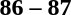<table style="text-align:center">
<tr>
<th width=200></th>
<th width=100></th>
<th width=200></th>
</tr>
<tr>
<td align=right></td>
<td><strong>86 – 87</strong></td>
<td align=left><strong></strong></td>
</tr>
</table>
